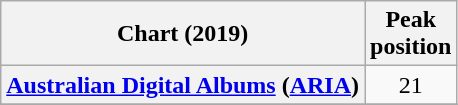<table class="wikitable sortable plainrowheaders" style="text-align:center">
<tr>
<th scope="col">Chart (2019)</th>
<th scope="col">Peak<br>position</th>
</tr>
<tr>
<th scope="row"><a href='#'>Australian Digital Albums</a> (<a href='#'>ARIA</a>)</th>
<td>21</td>
</tr>
<tr>
</tr>
<tr>
</tr>
<tr>
</tr>
</table>
